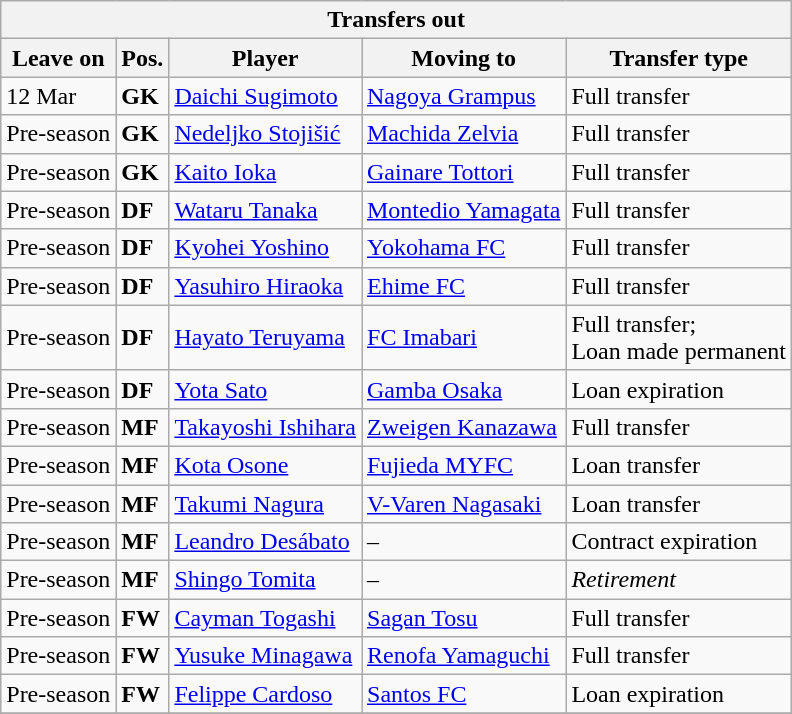<table class="wikitable sortable" style=“text-align:left;>
<tr>
<th colspan="5">Transfers out</th>
</tr>
<tr>
<th>Leave on</th>
<th>Pos.</th>
<th>Player</th>
<th>Moving to</th>
<th>Transfer type</th>
</tr>
<tr>
<td>12 Mar</td>
<td><strong>GK</strong></td>
<td> <a href='#'>Daichi Sugimoto</a></td>
<td> <a href='#'>Nagoya Grampus</a></td>
<td>Full transfer</td>
</tr>
<tr>
<td>Pre-season</td>
<td><strong>GK</strong></td>
<td> <a href='#'>Nedeljko Stojišić</a></td>
<td> <a href='#'>Machida Zelvia</a></td>
<td>Full transfer</td>
</tr>
<tr>
<td>Pre-season</td>
<td><strong>GK</strong></td>
<td> <a href='#'>Kaito Ioka</a></td>
<td> <a href='#'>Gainare Tottori</a></td>
<td>Full transfer</td>
</tr>
<tr>
<td>Pre-season</td>
<td><strong>DF</strong></td>
<td> <a href='#'>Wataru Tanaka</a></td>
<td> <a href='#'>Montedio Yamagata</a></td>
<td>Full transfer</td>
</tr>
<tr>
<td>Pre-season</td>
<td><strong>DF</strong></td>
<td> <a href='#'>Kyohei Yoshino</a></td>
<td> <a href='#'>Yokohama FC</a></td>
<td>Full transfer</td>
</tr>
<tr>
<td>Pre-season</td>
<td><strong>DF</strong></td>
<td> <a href='#'>Yasuhiro Hiraoka</a></td>
<td> <a href='#'>Ehime FC</a></td>
<td>Full transfer</td>
</tr>
<tr>
<td>Pre-season</td>
<td><strong>DF</strong></td>
<td> <a href='#'>Hayato Teruyama</a></td>
<td> <a href='#'>FC Imabari</a></td>
<td>Full transfer;<br> Loan made permanent</td>
</tr>
<tr>
<td>Pre-season</td>
<td><strong>DF</strong></td>
<td> <a href='#'>Yota Sato</a></td>
<td> <a href='#'>Gamba Osaka</a></td>
<td>Loan expiration</td>
</tr>
<tr>
<td>Pre-season</td>
<td><strong>MF</strong></td>
<td> <a href='#'>Takayoshi Ishihara</a></td>
<td> <a href='#'>Zweigen Kanazawa</a></td>
<td>Full transfer</td>
</tr>
<tr>
<td>Pre-season</td>
<td><strong>MF</strong></td>
<td> <a href='#'>Kota Osone</a></td>
<td> <a href='#'>Fujieda MYFC</a></td>
<td>Loan transfer</td>
</tr>
<tr>
<td>Pre-season</td>
<td><strong>MF</strong></td>
<td> <a href='#'>Takumi Nagura</a></td>
<td> <a href='#'>V-Varen Nagasaki</a></td>
<td>Loan transfer</td>
</tr>
<tr>
<td>Pre-season</td>
<td><strong>MF</strong></td>
<td> <a href='#'>Leandro Desábato</a></td>
<td>–</td>
<td>Contract expiration</td>
</tr>
<tr>
<td>Pre-season</td>
<td><strong>MF</strong></td>
<td> <a href='#'>Shingo Tomita</a></td>
<td>–</td>
<td><em>Retirement</em></td>
</tr>
<tr>
<td>Pre-season</td>
<td><strong>FW</strong></td>
<td> <a href='#'>Cayman Togashi</a></td>
<td> <a href='#'>Sagan Tosu</a></td>
<td>Full transfer</td>
</tr>
<tr>
<td>Pre-season</td>
<td><strong>FW</strong></td>
<td> <a href='#'>Yusuke Minagawa</a></td>
<td> <a href='#'>Renofa Yamaguchi</a></td>
<td>Full transfer</td>
</tr>
<tr>
<td>Pre-season</td>
<td><strong>FW</strong></td>
<td> <a href='#'>Felippe Cardoso</a></td>
<td> <a href='#'>Santos FC</a></td>
<td>Loan expiration</td>
</tr>
<tr>
</tr>
</table>
